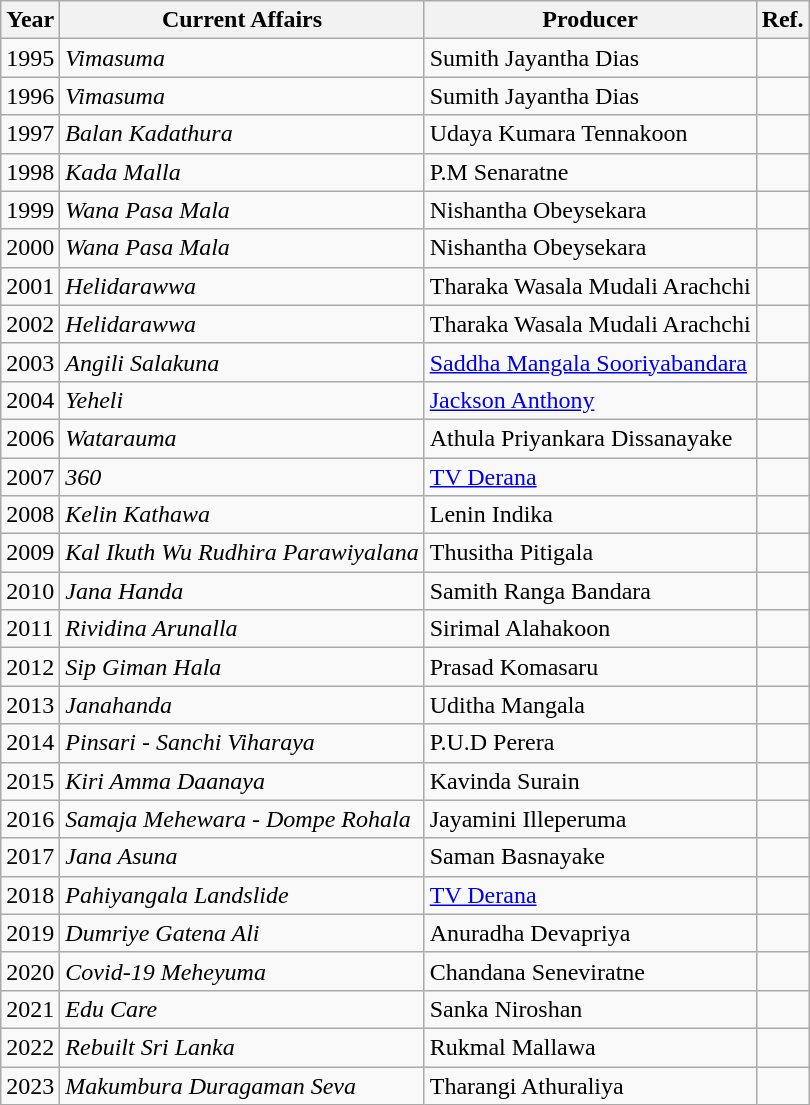<table class="wikitable">
<tr>
<th>Year</th>
<th>Current Affairs</th>
<th>Producer</th>
<th>Ref.</th>
</tr>
<tr>
<td>1995</td>
<td><em>Vimasuma</em></td>
<td>Sumith Jayantha Dias</td>
<td></td>
</tr>
<tr>
<td>1996</td>
<td><em>Vimasuma</em></td>
<td>Sumith Jayantha Dias</td>
<td></td>
</tr>
<tr>
<td>1997</td>
<td><em>Balan Kadathura</em></td>
<td>Udaya Kumara Tennakoon</td>
<td></td>
</tr>
<tr>
<td>1998</td>
<td><em>Kada Malla</em></td>
<td>P.M Senaratne</td>
<td></td>
</tr>
<tr>
<td>1999</td>
<td><em>Wana Pasa Mala</em></td>
<td>Nishantha Obeysekara</td>
<td></td>
</tr>
<tr>
<td>2000</td>
<td><em>Wana Pasa Mala</em></td>
<td>Nishantha Obeysekara</td>
<td></td>
</tr>
<tr>
<td>2001</td>
<td><em>Helidarawwa</em></td>
<td>Tharaka Wasala Mudali Arachchi</td>
<td></td>
</tr>
<tr>
<td>2002</td>
<td><em>Helidarawwa</em></td>
<td>Tharaka Wasala Mudali Arachchi</td>
<td></td>
</tr>
<tr>
<td>2003</td>
<td><em>Angili Salakuna</em></td>
<td><a href='#'>Saddha Mangala Sooriyabandara</a></td>
<td></td>
</tr>
<tr>
<td>2004</td>
<td><em>Yeheli</em></td>
<td><a href='#'>Jackson Anthony</a></td>
<td></td>
</tr>
<tr>
<td>2006</td>
<td><em>Watarauma</em></td>
<td>Athula Priyankara Dissanayake</td>
<td></td>
</tr>
<tr>
<td>2007</td>
<td><em>360</em></td>
<td><a href='#'>TV Derana</a></td>
<td></td>
</tr>
<tr>
<td>2008</td>
<td><em>Kelin Kathawa</em></td>
<td>Lenin Indika</td>
<td></td>
</tr>
<tr>
<td>2009</td>
<td><em>Kal Ikuth Wu Rudhira Parawiyalana</em></td>
<td>Thusitha Pitigala</td>
<td></td>
</tr>
<tr>
<td>2010</td>
<td><em>Jana Handa</em></td>
<td>Samith Ranga Bandara</td>
<td></td>
</tr>
<tr>
<td>2011</td>
<td><em>Rividina Arunalla</em></td>
<td>Sirimal Alahakoon</td>
<td></td>
</tr>
<tr>
<td>2012</td>
<td><em>Sip Giman Hala</em></td>
<td>Prasad Komasaru</td>
<td></td>
</tr>
<tr>
<td>2013</td>
<td><em>Janahanda</em></td>
<td>Uditha Mangala</td>
<td></td>
</tr>
<tr>
<td>2014</td>
<td><em>Pinsari - Sanchi Viharaya</em></td>
<td>P.U.D Perera</td>
<td></td>
</tr>
<tr>
<td>2015</td>
<td><em>Kiri Amma Daanaya</em></td>
<td>Kavinda Surain</td>
<td></td>
</tr>
<tr>
<td>2016</td>
<td><em>Samaja Mehewara - Dompe Rohala</em></td>
<td>Jayamini Illeperuma</td>
<td></td>
</tr>
<tr>
<td>2017</td>
<td><em>Jana Asuna</em></td>
<td>Saman Basnayake</td>
<td></td>
</tr>
<tr>
<td>2018</td>
<td><em>Pahiyangala Landslide</em></td>
<td><a href='#'>TV Derana</a></td>
<td></td>
</tr>
<tr>
<td>2019</td>
<td><em>Dumriye Gatena Ali</em></td>
<td>Anuradha Devapriya</td>
<td></td>
</tr>
<tr>
<td>2020</td>
<td><em>Covid-19 Meheyuma</em></td>
<td>Chandana Seneviratne</td>
<td></td>
</tr>
<tr>
<td>2021</td>
<td><em>Edu Care</em></td>
<td>Sanka Niroshan</td>
<td></td>
</tr>
<tr>
<td>2022</td>
<td><em>Rebuilt Sri Lanka</em></td>
<td>Rukmal Mallawa</td>
<td></td>
</tr>
<tr>
<td>2023</td>
<td><em>Makumbura Duragaman Seva</em></td>
<td>Tharangi Athuraliya</td>
<td></td>
</tr>
</table>
